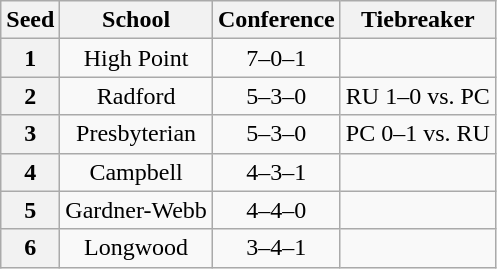<table class="wikitable" style="text-align:center">
<tr>
<th>Seed</th>
<th>School</th>
<th>Conference</th>
<th>Tiebreaker</th>
</tr>
<tr>
<th>1</th>
<td>High Point</td>
<td>7–0–1</td>
<td></td>
</tr>
<tr>
<th>2</th>
<td>Radford</td>
<td>5–3–0</td>
<td>RU 1–0 vs. PC</td>
</tr>
<tr>
<th>3</th>
<td>Presbyterian</td>
<td>5–3–0</td>
<td>PC 0–1 vs. RU</td>
</tr>
<tr>
<th>4</th>
<td>Campbell</td>
<td>4–3–1</td>
<td></td>
</tr>
<tr>
<th>5</th>
<td>Gardner-Webb</td>
<td>4–4–0</td>
<td></td>
</tr>
<tr>
<th>6</th>
<td>Longwood</td>
<td>3–4–1</td>
<td></td>
</tr>
</table>
